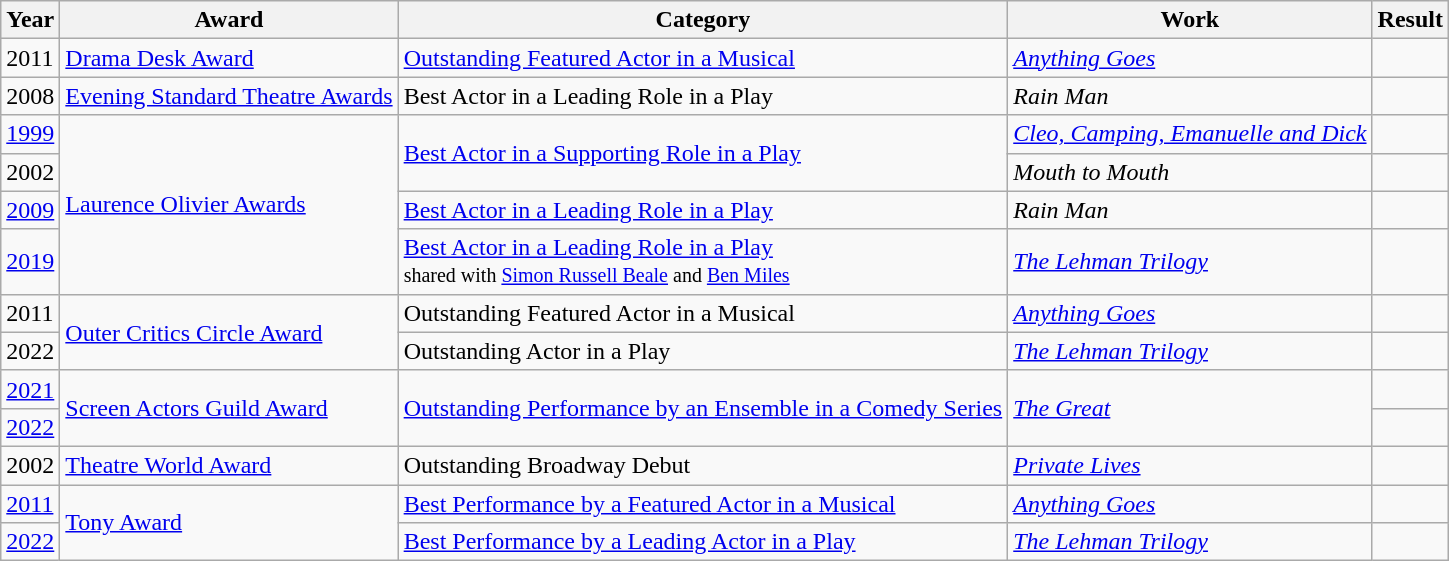<table class="wikitable">
<tr>
<th>Year</th>
<th>Award</th>
<th>Category</th>
<th>Work</th>
<th>Result</th>
</tr>
<tr>
<td>2011</td>
<td><a href='#'>Drama Desk Award</a></td>
<td><a href='#'>Outstanding Featured Actor in a Musical</a></td>
<td><em><a href='#'>Anything Goes</a></em></td>
<td></td>
</tr>
<tr>
<td>2008</td>
<td><a href='#'>Evening Standard Theatre Awards</a></td>
<td>Best Actor in a Leading Role in a Play</td>
<td><em>Rain Man</em></td>
<td></td>
</tr>
<tr>
<td><a href='#'>1999</a></td>
<td rowspan=4><a href='#'>Laurence Olivier Awards</a></td>
<td rowspan=2><a href='#'>Best Actor in a Supporting Role in a Play</a></td>
<td><em><a href='#'>Cleo, Camping, Emanuelle and Dick</a></em></td>
<td></td>
</tr>
<tr>
<td>2002</td>
<td><em>Mouth to Mouth</em></td>
<td></td>
</tr>
<tr>
<td><a href='#'>2009</a></td>
<td><a href='#'>Best Actor in a Leading Role in a Play</a></td>
<td><em>Rain Man</em></td>
<td></td>
</tr>
<tr>
<td><a href='#'>2019</a></td>
<td><a href='#'>Best Actor in a Leading Role in a Play</a> <br> <small>shared with <a href='#'>Simon Russell Beale</a> and <a href='#'>Ben Miles</a></small></td>
<td><em><a href='#'>The Lehman Trilogy</a></em></td>
<td></td>
</tr>
<tr>
<td>2011</td>
<td rowspan=2><a href='#'>Outer Critics Circle Award</a></td>
<td>Outstanding Featured Actor in a Musical</td>
<td><em><a href='#'>Anything Goes</a></em></td>
<td></td>
</tr>
<tr>
<td>2022</td>
<td>Outstanding Actor in a Play</td>
<td><em><a href='#'>The Lehman Trilogy</a></em></td>
<td></td>
</tr>
<tr>
<td><a href='#'>2021</a></td>
<td rowspan=2><a href='#'>Screen Actors Guild Award</a></td>
<td rowspan=2><a href='#'>Outstanding Performance by an Ensemble in a Comedy Series</a></td>
<td rowspan=2><em><a href='#'>The Great</a></em></td>
<td></td>
</tr>
<tr>
<td><a href='#'>2022</a></td>
<td></td>
</tr>
<tr>
<td>2002</td>
<td><a href='#'>Theatre World Award</a></td>
<td>Outstanding Broadway Debut</td>
<td><em><a href='#'>Private Lives</a></em></td>
<td></td>
</tr>
<tr>
<td><a href='#'>2011</a></td>
<td rowspan=2><a href='#'>Tony Award</a></td>
<td><a href='#'>Best Performance by a Featured Actor in a Musical</a></td>
<td><em><a href='#'>Anything Goes</a></em></td>
<td></td>
</tr>
<tr>
<td><a href='#'>2022</a></td>
<td><a href='#'>Best Performance by a Leading Actor in a Play</a></td>
<td><em><a href='#'>The Lehman Trilogy</a></em></td>
<td></td>
</tr>
</table>
